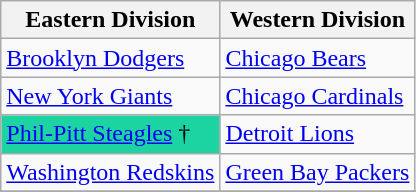<table class="wikitable">
<tr>
<th><strong>Eastern Division</strong></th>
<th><strong>Western Division</strong></th>
</tr>
<tr>
<td><a href='#'>Brooklyn Dodgers</a></td>
<td><a href='#'>Chicago Bears</a></td>
</tr>
<tr>
<td><a href='#'>New York Giants</a></td>
<td><a href='#'>Chicago Cardinals</a></td>
</tr>
<tr>
<td style="background-color: #1CD3A2;"><a href='#'>Phil-Pitt Steagles</a> †</td>
<td><a href='#'>Detroit Lions</a></td>
</tr>
<tr>
<td><a href='#'>Washington Redskins</a></td>
<td><a href='#'>Green Bay Packers</a></td>
</tr>
<tr>
</tr>
</table>
